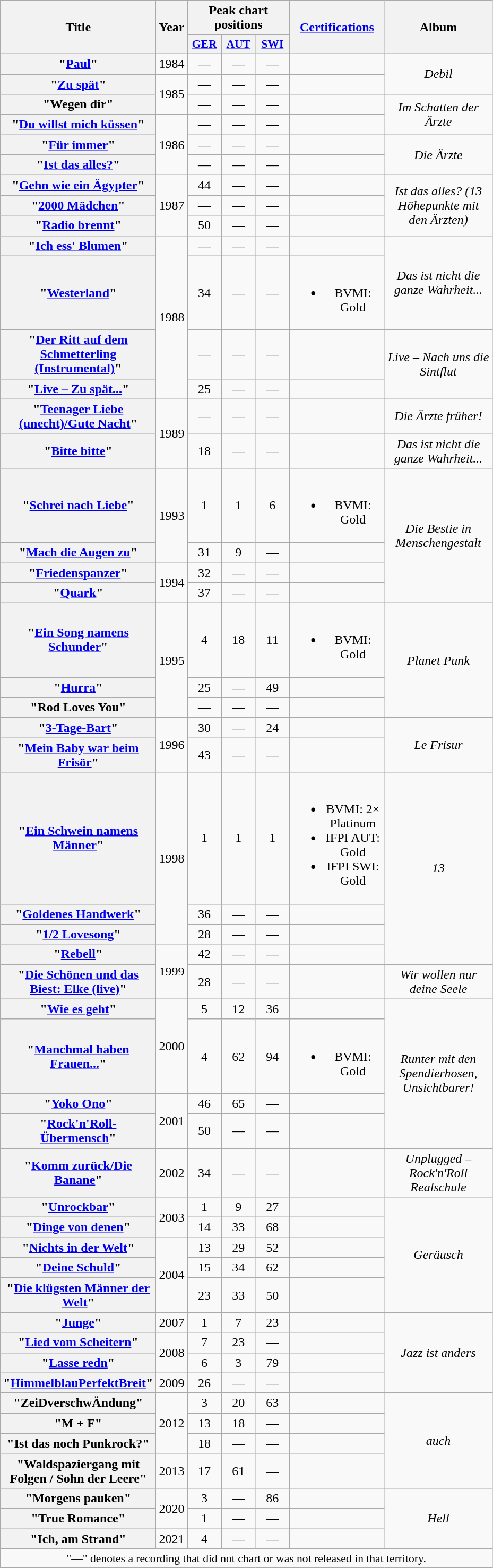<table class="wikitable plainrowheaders" style="text-align:center;">
<tr>
<th scope="col" rowspan="2" style="width:10.5em;">Title</th>
<th scope="col" rowspan="2" style="width:1em;">Year</th>
<th scope="col" colspan="3">Peak chart positions</th>
<th scope="col" rowspan="2" style="width:7em;"><a href='#'>Certifications</a></th>
<th scope="col" rowspan="2" style="width:8em;">Album</th>
</tr>
<tr>
<th scope="col" style="width:2.5em;font-size:90%;"><a href='#'>GER</a><br></th>
<th scope="col" style="width:2.5em;font-size:90%;"><a href='#'>AUT</a><br></th>
<th scope="col" style="width:2.5em;font-size:90%;"><a href='#'>SWI</a><br></th>
</tr>
<tr>
<th scope="row">"<a href='#'>Paul</a>"</th>
<td>1984</td>
<td>—</td>
<td>—</td>
<td>—</td>
<td></td>
<td rowspan="2"><em>Debil</em></td>
</tr>
<tr>
<th scope="row">"<a href='#'>Zu spät</a>"</th>
<td rowspan="2">1985</td>
<td>—</td>
<td>—</td>
<td>—</td>
<td></td>
</tr>
<tr>
<th scope="row">"Wegen dir"</th>
<td>—</td>
<td>—</td>
<td>—</td>
<td></td>
<td rowspan="2"><em>Im Schatten der Ärzte</em></td>
</tr>
<tr>
<th scope="row">"<a href='#'>Du willst mich küssen</a>"</th>
<td rowspan="3">1986</td>
<td>—</td>
<td>—</td>
<td>—</td>
<td></td>
</tr>
<tr>
<th scope="row">"<a href='#'>Für immer</a>"</th>
<td>—</td>
<td>—</td>
<td>—</td>
<td></td>
<td rowspan="2"><em>Die Ärzte</em></td>
</tr>
<tr>
<th scope="row">"<a href='#'>Ist das alles?</a>"</th>
<td>—</td>
<td>—</td>
<td>—</td>
<td></td>
</tr>
<tr>
<th scope="row">"<a href='#'>Gehn wie ein Ägypter</a>"</th>
<td rowspan="3">1987</td>
<td>44</td>
<td>—</td>
<td>—</td>
<td></td>
<td rowspan="3"><em>Ist das alles? (13 Höhepunkte mit den Ärzten)</em></td>
</tr>
<tr>
<th scope="row">"<a href='#'>2000 Mädchen</a>"</th>
<td>—</td>
<td>—</td>
<td>—</td>
<td></td>
</tr>
<tr>
<th scope="row">"<a href='#'>Radio brennt</a>"</th>
<td>50</td>
<td>—</td>
<td>—</td>
<td></td>
</tr>
<tr>
<th scope="row">"<a href='#'>Ich ess' Blumen</a>"</th>
<td rowspan="4">1988</td>
<td>—</td>
<td>—</td>
<td>—</td>
<td></td>
<td rowspan="2"><em>Das ist nicht die ganze Wahrheit...</em></td>
</tr>
<tr>
<th scope="row">"<a href='#'>Westerland</a>"</th>
<td>34</td>
<td>—</td>
<td>—</td>
<td><br><ul><li>BVMI: Gold</li></ul></td>
</tr>
<tr>
<th scope="row">"<a href='#'>Der Ritt auf dem Schmetterling (Instrumental)</a>"</th>
<td>—</td>
<td>—</td>
<td>—</td>
<td></td>
<td rowspan="2"><em>Live – Nach uns die Sintflut</em></td>
</tr>
<tr>
<th scope="row">"<a href='#'>Live – Zu spät...</a>"</th>
<td>25</td>
<td>—</td>
<td>—</td>
<td></td>
</tr>
<tr>
<th scope="row">"<a href='#'>Teenager Liebe (unecht)/Gute Nacht</a>"</th>
<td rowspan="2">1989</td>
<td>—</td>
<td>—</td>
<td>—</td>
<td></td>
<td><em>Die Ärzte früher!</em></td>
</tr>
<tr>
<th scope="row">"<a href='#'>Bitte bitte</a>"</th>
<td>18</td>
<td>—</td>
<td>—</td>
<td></td>
<td><em>Das ist nicht die ganze Wahrheit...</em></td>
</tr>
<tr>
<th scope="row">"<a href='#'>Schrei nach Liebe</a>"</th>
<td rowspan="2">1993</td>
<td>1</td>
<td>1</td>
<td>6</td>
<td><br><ul><li>BVMI: Gold</li></ul></td>
<td rowspan="4"><em>Die Bestie in Menschengestalt</em></td>
</tr>
<tr>
<th scope="row">"<a href='#'>Mach die Augen zu</a>"</th>
<td>31</td>
<td>9</td>
<td>—</td>
<td></td>
</tr>
<tr>
<th scope="row">"<a href='#'>Friedenspanzer</a>"</th>
<td rowspan="2">1994</td>
<td>32</td>
<td>—</td>
<td>—</td>
<td></td>
</tr>
<tr>
<th scope="row">"<a href='#'>Quark</a>"</th>
<td>37</td>
<td>—</td>
<td>—</td>
<td></td>
</tr>
<tr>
<th scope="row">"<a href='#'>Ein Song namens Schunder</a>"</th>
<td rowspan="3">1995</td>
<td>4</td>
<td>18</td>
<td>11</td>
<td><br><ul><li>BVMI: Gold</li></ul></td>
<td rowspan="3"><em>Planet Punk</em></td>
</tr>
<tr>
<th scope="row">"<a href='#'>Hurra</a>"</th>
<td>25</td>
<td>—</td>
<td>49</td>
<td></td>
</tr>
<tr>
<th scope="row">"Rod Loves You"</th>
<td>—</td>
<td>—</td>
<td>—</td>
<td></td>
</tr>
<tr>
<th scope="row">"<a href='#'>3-Tage-Bart</a>"</th>
<td rowspan="2">1996</td>
<td>30</td>
<td>—</td>
<td>24</td>
<td></td>
<td rowspan="2"><em>Le Frisur</em></td>
</tr>
<tr>
<th scope="row">"<a href='#'>Mein Baby war beim Frisör</a>"</th>
<td>43</td>
<td>—</td>
<td>—</td>
<td></td>
</tr>
<tr>
<th scope="row">"<a href='#'>Ein Schwein namens Männer</a>"</th>
<td rowspan="3">1998</td>
<td>1</td>
<td>1</td>
<td>1</td>
<td><br><ul><li>BVMI: 2× Platinum</li><li>IFPI AUT: Gold</li><li>IFPI SWI: Gold</li></ul></td>
<td rowspan="4"><em>13</em></td>
</tr>
<tr>
<th scope="row">"<a href='#'>Goldenes Handwerk</a>"</th>
<td>36</td>
<td>—</td>
<td>—</td>
<td></td>
</tr>
<tr>
<th scope="row">"<a href='#'>1/2 Lovesong</a>"</th>
<td>28</td>
<td>—</td>
<td>—</td>
<td></td>
</tr>
<tr>
<th scope="row">"<a href='#'>Rebell</a>"</th>
<td rowspan="2">1999</td>
<td>42</td>
<td>—</td>
<td>—</td>
<td></td>
</tr>
<tr>
<th scope="row">"<a href='#'>Die Schönen und das Biest: Elke (live)</a>"</th>
<td>28</td>
<td>—</td>
<td>—</td>
<td></td>
<td><em>Wir wollen nur deine Seele</em></td>
</tr>
<tr>
<th scope="row">"<a href='#'>Wie es geht</a>"</th>
<td rowspan="2">2000</td>
<td>5</td>
<td>12</td>
<td>36</td>
<td></td>
<td rowspan="4"><em>Runter mit den Spendierhosen, Unsichtbarer!</em></td>
</tr>
<tr>
<th scope="row">"<a href='#'>Manchmal haben Frauen...</a>"</th>
<td>4</td>
<td>62</td>
<td>94</td>
<td><br><ul><li>BVMI: Gold</li></ul></td>
</tr>
<tr>
<th scope="row">"<a href='#'>Yoko Ono</a>"</th>
<td rowspan="2">2001</td>
<td>46</td>
<td>65</td>
<td>—</td>
<td></td>
</tr>
<tr>
<th scope="row">"<a href='#'>Rock'n'Roll-Übermensch</a>"</th>
<td>50</td>
<td>—</td>
<td>—</td>
<td></td>
</tr>
<tr>
<th scope="row">"<a href='#'>Komm zurück/Die Banane</a>"</th>
<td>2002</td>
<td>34</td>
<td>—</td>
<td>—</td>
<td></td>
<td><em>Unplugged – Rock'n'Roll Realschule</em></td>
</tr>
<tr>
<th scope="row">"<a href='#'>Unrockbar</a>"</th>
<td rowspan="2">2003</td>
<td>1</td>
<td>9</td>
<td>27</td>
<td></td>
<td rowspan="5"><em>Geräusch</em></td>
</tr>
<tr>
<th scope="row">"<a href='#'>Dinge von denen</a>"</th>
<td>14</td>
<td>33</td>
<td>68</td>
<td></td>
</tr>
<tr>
<th scope="row">"<a href='#'>Nichts in der Welt</a>"</th>
<td rowspan="3">2004</td>
<td>13</td>
<td>29</td>
<td>52</td>
<td></td>
</tr>
<tr>
<th scope="row">"<a href='#'>Deine Schuld</a>"</th>
<td>15</td>
<td>34</td>
<td>62</td>
<td></td>
</tr>
<tr>
<th scope="row">"<a href='#'>Die klügsten Männer der Welt</a>"</th>
<td>23</td>
<td>33</td>
<td>50</td>
<td></td>
</tr>
<tr>
<th scope="row">"<a href='#'>Junge</a>"</th>
<td>2007</td>
<td>1</td>
<td>7</td>
<td>23</td>
<td></td>
<td rowspan="4"><em>Jazz ist anders</em></td>
</tr>
<tr>
<th scope="row">"<a href='#'>Lied vom Scheitern</a>"</th>
<td rowspan="2">2008</td>
<td>7</td>
<td>23</td>
<td>—</td>
<td></td>
</tr>
<tr>
<th scope="row">"<a href='#'>Lasse redn</a>"</th>
<td>6</td>
<td>3</td>
<td>79</td>
<td></td>
</tr>
<tr>
<th scope="row">"<a href='#'>HimmelblauPerfektBreit</a>"</th>
<td>2009</td>
<td>26</td>
<td>—</td>
<td>—</td>
<td></td>
</tr>
<tr>
<th scope="row">"ZeiDverschwÄndung"</th>
<td rowspan="3">2012</td>
<td>3</td>
<td>20</td>
<td>63</td>
<td></td>
<td rowspan="4"><em>auch</em></td>
</tr>
<tr>
<th scope="row">"M + F"</th>
<td>13</td>
<td>18</td>
<td>—</td>
<td></td>
</tr>
<tr>
<th scope="row">"Ist das noch Punkrock?"</th>
<td>18</td>
<td>—</td>
<td>—</td>
<td></td>
</tr>
<tr>
<th scope="row">"Waldspaziergang mit Folgen / Sohn der Leere"</th>
<td>2013</td>
<td>17</td>
<td>61</td>
<td>—</td>
<td></td>
</tr>
<tr>
<th scope="row">"Morgens pauken"</th>
<td rowspan="2">2020</td>
<td>3</td>
<td>—</td>
<td>86</td>
<td></td>
<td rowspan="3"><em>Hell</em></td>
</tr>
<tr>
<th scope="row">"True Romance"</th>
<td>1</td>
<td>—</td>
<td>—</td>
<td></td>
</tr>
<tr>
<th scope="row">"Ich, am Strand"</th>
<td>2021</td>
<td>4</td>
<td>—</td>
<td>—</td>
<td></td>
</tr>
<tr>
<td colspan="18" style="font-size:90%">"—" denotes a recording that did not chart or was not released in that territory.</td>
</tr>
</table>
